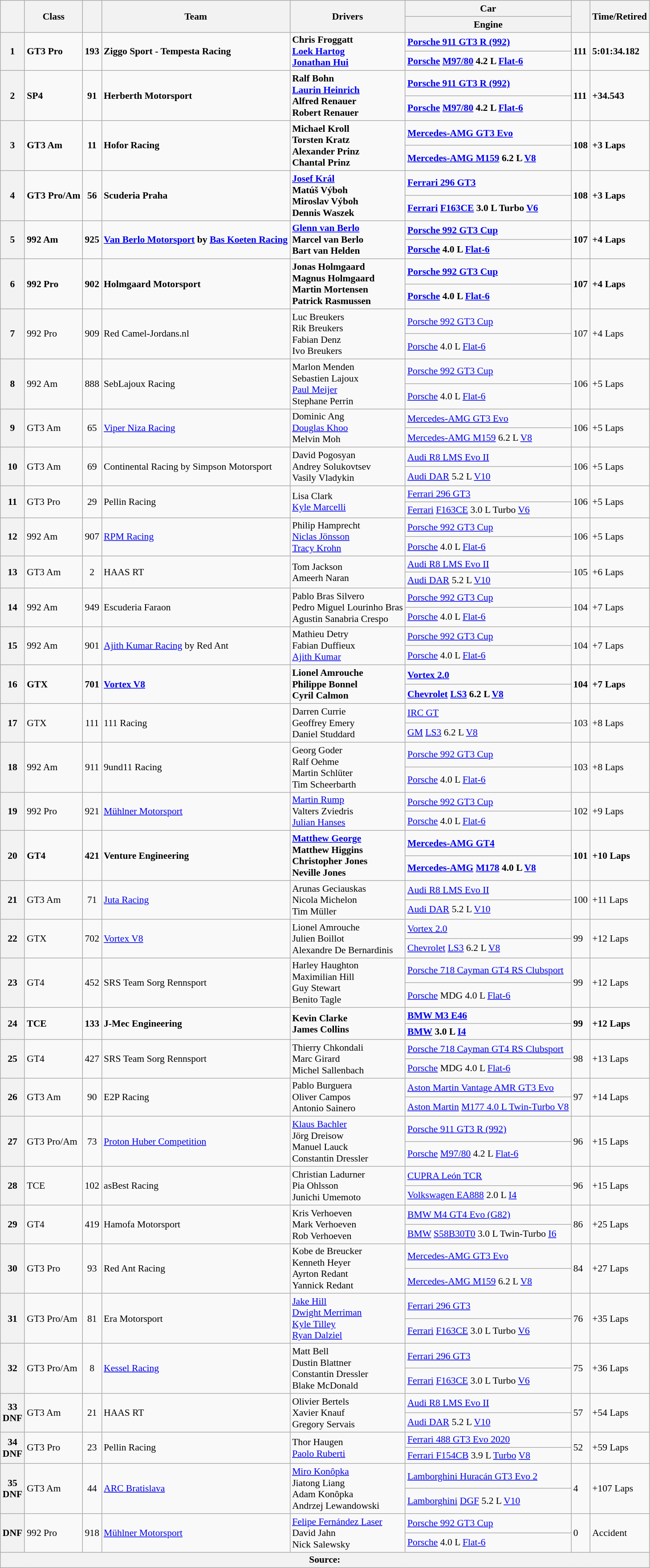<table class="wikitable" style="font-size:90%;">
<tr>
<th rowspan="2"></th>
<th rowspan="2">Class</th>
<th rowspan="2"></th>
<th rowspan="2">Team</th>
<th rowspan="2">Drivers</th>
<th>Car</th>
<th rowspan="2"></th>
<th rowspan="2">Time/Retired</th>
</tr>
<tr>
<th>Engine</th>
</tr>
<tr>
<th rowspan="2">1</th>
<td rowspan="2"><strong>GT3 Pro</strong></td>
<td rowspan="2" align="center"><strong>193</strong></td>
<td rowspan="2"><strong> Ziggo Sport - Tempesta Racing</strong></td>
<td rowspan="2"><strong> Chris Froggatt<br> <a href='#'>Loek Hartog</a><br> <a href='#'>Jonathan Hui</a></strong></td>
<td><a href='#'><strong>Porsche 911 GT3 R (992)</strong></a></td>
<td rowspan="2"><strong>111</strong></td>
<td rowspan="2"><strong>5:01:34.182</strong></td>
</tr>
<tr>
<td><strong><a href='#'>Porsche</a> <a href='#'>M97/80</a> 4.2 L <a href='#'>Flat-6</a></strong></td>
</tr>
<tr>
<th rowspan="2">2</th>
<td rowspan="2"><strong>SP4</strong></td>
<td rowspan="2" align="center"><strong>91</strong></td>
<td rowspan="2"><strong> Herberth Motorsport</strong></td>
<td rowspan="2"><strong> Ralf Bohn<br> <a href='#'>Laurin Heinrich</a><br> Alfred Renauer<br> Robert Renauer</strong></td>
<td><a href='#'><strong>Porsche 911 GT3 R (992)</strong></a></td>
<td rowspan="2"><strong>111</strong></td>
<td rowspan="2"><strong>+34.543</strong></td>
</tr>
<tr>
<td><strong><a href='#'>Porsche</a> <a href='#'>M97/80</a> 4.2 L <a href='#'>Flat-6</a></strong></td>
</tr>
<tr>
<th rowspan="2">3</th>
<td rowspan="2"><strong>GT3 Am</strong></td>
<td rowspan="2" align="center"><strong>11</strong></td>
<td rowspan="2"><strong> Hofor Racing</strong></td>
<td rowspan="2"><strong> Michael Kroll<br> Torsten Kratz<br> Alexander Prinz<br> Chantal Prinz</strong></td>
<td><a href='#'><strong>Mercedes-AMG GT3 Evo</strong></a></td>
<td rowspan="2"><strong>108</strong></td>
<td rowspan="2"><strong>+3 Laps</strong></td>
</tr>
<tr>
<td><strong><a href='#'>Mercedes-AMG M159</a> 6.2 L <a href='#'>V8</a></strong></td>
</tr>
<tr>
<th rowspan="2">4</th>
<td rowspan="2"><strong>GT3 Pro/Am</strong></td>
<td rowspan="2" align="center"><strong>56</strong></td>
<td rowspan="2"><strong> Scuderia Praha</strong></td>
<td rowspan="2"><strong> <a href='#'>Josef Král</a><br> Matúš Výboh<br> Miroslav Výboh<br> Dennis Waszek</strong></td>
<td><a href='#'><strong>Ferrari 296 GT3</strong></a></td>
<td rowspan="2"><strong>108</strong></td>
<td rowspan="2"><strong>+3 Laps</strong></td>
</tr>
<tr>
<td><strong><a href='#'>Ferrari</a> <a href='#'>F163CE</a> 3.0 L Turbo <a href='#'>V6</a></strong></td>
</tr>
<tr>
<th rowspan="2">5</th>
<td rowspan="2"><strong>992 Am</strong></td>
<td rowspan="2" align="center"><strong>925</strong></td>
<td rowspan="2"><strong> <a href='#'>Van Berlo Motorsport</a> by <a href='#'>Bas Koeten Racing</a></strong></td>
<td rowspan="2"><strong> <a href='#'>Glenn van Berlo</a><br> Marcel van Berlo<br> Bart van Helden</strong></td>
<td><a href='#'><strong>Porsche 992 GT3 Cup</strong></a></td>
<td rowspan="2"><strong>107</strong></td>
<td rowspan="2"><strong>+4 Laps</strong></td>
</tr>
<tr>
<td><strong><a href='#'>Porsche</a> 4.0 L <a href='#'>Flat-6</a></strong></td>
</tr>
<tr>
<th rowspan="2">6</th>
<td rowspan="2"><strong>992 Pro</strong></td>
<td rowspan="2" align="center"><strong>902</strong></td>
<td rowspan="2"><strong> Holmgaard Motorsport</strong></td>
<td rowspan="2"><strong> Jonas Holmgaard<br> Magnus Holmgaard<br> Martin Mortensen<br> Patrick Rasmussen</strong></td>
<td><a href='#'><strong>Porsche 992 GT3 Cup</strong></a></td>
<td rowspan="2"><strong>107</strong></td>
<td rowspan="2"><strong>+4 Laps</strong></td>
</tr>
<tr>
<td><strong><a href='#'>Porsche</a> 4.0 L <a href='#'>Flat-6</a></strong></td>
</tr>
<tr>
<th rowspan="2">7</th>
<td rowspan="2">992 Pro</td>
<td rowspan="2" align="center">909</td>
<td rowspan="2"> Red Camel-Jordans.nl</td>
<td rowspan="2"> Luc Breukers<br> Rik Breukers<br> Fabian Denz<br> Ivo Breukers</td>
<td><a href='#'>Porsche 992 GT3 Cup</a></td>
<td rowspan="2">107</td>
<td rowspan="2">+4 Laps</td>
</tr>
<tr>
<td><a href='#'>Porsche</a> 4.0 L <a href='#'>Flat-6</a></td>
</tr>
<tr>
<th rowspan="2">8</th>
<td rowspan="2">992 Am</td>
<td rowspan="2" align="center">888</td>
<td rowspan="2"> SebLajoux Racing</td>
<td rowspan="2"> Marlon Menden<br> Sebastien Lajoux<br> <a href='#'>Paul Meijer</a><br> Stephane Perrin</td>
<td><a href='#'>Porsche 992 GT3 Cup</a></td>
<td rowspan="2">106</td>
<td rowspan="2">+5 Laps</td>
</tr>
<tr>
<td><a href='#'>Porsche</a> 4.0 L <a href='#'>Flat-6</a></td>
</tr>
<tr>
<th rowspan="2">9</th>
<td rowspan="2">GT3 Am</td>
<td rowspan="2" align="center">65</td>
<td rowspan="2"> <a href='#'>Viper Niza Racing</a></td>
<td rowspan="2"> Dominic Ang<br> <a href='#'>Douglas Khoo</a><br> Melvin Moh</td>
<td><a href='#'>Mercedes-AMG GT3 Evo</a></td>
<td rowspan="2">106</td>
<td rowspan="2">+5 Laps</td>
</tr>
<tr>
<td><a href='#'>Mercedes-AMG M159</a> 6.2 L <a href='#'>V8</a></td>
</tr>
<tr>
<th rowspan="2">10</th>
<td rowspan="2">GT3 Am</td>
<td rowspan="2" align="center">69</td>
<td rowspan="2"> Continental Racing by Simpson Motorsport</td>
<td rowspan="2"> David Pogosyan<br> Andrey Solukovtsev<br> Vasily Vladykin</td>
<td><a href='#'>Audi R8 LMS Evo II</a></td>
<td rowspan="2">106</td>
<td rowspan="2">+5 Laps</td>
</tr>
<tr>
<td><a href='#'>Audi DAR</a> 5.2 L <a href='#'>V10</a></td>
</tr>
<tr>
<th rowspan="2">11</th>
<td rowspan="2">GT3 Pro</td>
<td rowspan="2" align="center">29</td>
<td rowspan="2"> Pellin Racing</td>
<td rowspan="2"> Lisa Clark<br> <a href='#'>Kyle Marcelli</a></td>
<td><a href='#'>Ferrari 296 GT3</a></td>
<td rowspan="2">106</td>
<td rowspan="2">+5 Laps</td>
</tr>
<tr>
<td><a href='#'>Ferrari</a> <a href='#'>F163CE</a> 3.0 L Turbo <a href='#'>V6</a></td>
</tr>
<tr>
<th rowspan="2">12</th>
<td rowspan="2">992 Am</td>
<td rowspan="2" align="center">907</td>
<td rowspan="2"> <a href='#'>RPM Racing</a></td>
<td rowspan="2"> Philip Hamprecht<br> <a href='#'>Niclas Jönsson</a><br> <a href='#'>Tracy Krohn</a></td>
<td><a href='#'>Porsche 992 GT3 Cup</a></td>
<td rowspan="2">106</td>
<td rowspan="2">+5 Laps</td>
</tr>
<tr>
<td><a href='#'>Porsche</a> 4.0 L <a href='#'>Flat-6</a></td>
</tr>
<tr>
<th rowspan="2">13</th>
<td rowspan="2">GT3 Am</td>
<td rowspan="2" align="center">2</td>
<td rowspan="2"> HAAS RT</td>
<td rowspan="2"> Tom Jackson<br> Ameerh Naran</td>
<td><a href='#'>Audi R8 LMS Evo II</a></td>
<td rowspan="2">105</td>
<td rowspan="2">+6 Laps</td>
</tr>
<tr>
<td><a href='#'>Audi DAR</a> 5.2 L <a href='#'>V10</a></td>
</tr>
<tr>
<th rowspan="2">14</th>
<td rowspan="2">992 Am</td>
<td rowspan="2" align="center">949</td>
<td rowspan="2"> Escuderia Faraon</td>
<td rowspan="2"> Pablo Bras Silvero<br> Pedro Miguel Lourinho Bras<br> Agustin Sanabria Crespo</td>
<td><a href='#'>Porsche 992 GT3 Cup</a></td>
<td rowspan="2">104</td>
<td rowspan="2">+7 Laps</td>
</tr>
<tr>
<td><a href='#'>Porsche</a> 4.0 L <a href='#'>Flat-6</a></td>
</tr>
<tr>
<th rowspan="2">15</th>
<td rowspan="2">992 Am</td>
<td rowspan="2" align="center">901</td>
<td rowspan="2"> <a href='#'>Ajith Kumar Racing</a> by Red Ant</td>
<td rowspan="2"> Mathieu Detry<br> Fabian Duffieux<br> <a href='#'>Ajith Kumar</a></td>
<td><a href='#'>Porsche 992 GT3 Cup</a></td>
<td rowspan="2">104</td>
<td rowspan="2">+7 Laps</td>
</tr>
<tr>
<td><a href='#'>Porsche</a> 4.0 L <a href='#'>Flat-6</a></td>
</tr>
<tr>
<th rowspan="2">16</th>
<td rowspan="2"><strong>GTX</strong></td>
<td rowspan="2" align="center"><strong>701</strong></td>
<td rowspan="2"><strong> <a href='#'>Vortex V8</a></strong></td>
<td rowspan="2"><strong> Lionel Amrouche<br> Philippe Bonnel<br> Cyril Calmon</strong></td>
<td><a href='#'><strong>Vortex 2.0</strong></a></td>
<td rowspan="2"><strong>104</strong></td>
<td rowspan="2"><strong>+7 Laps</strong></td>
</tr>
<tr>
<td><strong><a href='#'>Chevrolet</a> <a href='#'>LS3</a> 6.2 L <a href='#'>V8</a></strong></td>
</tr>
<tr>
<th rowspan="2">17</th>
<td rowspan="2">GTX</td>
<td rowspan="2" align="center">111</td>
<td rowspan="2"> 111 Racing</td>
<td rowspan="2"> Darren Currie<br> Geoffrey Emery<br> Daniel Studdard</td>
<td><a href='#'>IRC GT</a></td>
<td rowspan="2">103</td>
<td rowspan="2">+8 Laps</td>
</tr>
<tr>
<td><a href='#'>GM</a> <a href='#'>LS3</a> 6.2 L <a href='#'>V8</a></td>
</tr>
<tr>
<th rowspan="2">18</th>
<td rowspan="2">992 Am</td>
<td rowspan="2" align="center">911</td>
<td rowspan="2"> 9und11 Racing</td>
<td rowspan="2"> Georg Goder<br> Ralf Oehme<br> Martin Schlüter<br> Tim Scheerbarth</td>
<td><a href='#'>Porsche 992 GT3 Cup</a></td>
<td rowspan="2">103</td>
<td rowspan="2">+8 Laps</td>
</tr>
<tr>
<td><a href='#'>Porsche</a> 4.0 L <a href='#'>Flat-6</a></td>
</tr>
<tr>
<th rowspan="2">19</th>
<td rowspan="2">992 Pro</td>
<td rowspan="2" align="center">921</td>
<td rowspan="2"> <a href='#'>Mühlner Motorsport</a></td>
<td rowspan="2"> <a href='#'>Martin Rump</a><br> Valters Zviedris<br> <a href='#'>Julian Hanses</a></td>
<td><a href='#'>Porsche 992 GT3 Cup</a></td>
<td rowspan="2">102</td>
<td rowspan="2">+9 Laps</td>
</tr>
<tr>
<td><a href='#'>Porsche</a> 4.0 L <a href='#'>Flat-6</a></td>
</tr>
<tr>
<th rowspan="2">20</th>
<td rowspan="2"><strong>GT4</strong></td>
<td rowspan="2" align="center"><strong>421</strong></td>
<td rowspan="2"><strong> Venture Engineering</strong></td>
<td rowspan="2"><strong> <a href='#'>Matthew George</a><br> Matthew Higgins<br> Christopher Jones<br> Neville Jones</strong></td>
<td><a href='#'><strong>Mercedes-AMG GT4</strong></a></td>
<td rowspan="2"><strong>101</strong></td>
<td rowspan="2"><strong>+10 Laps</strong></td>
</tr>
<tr>
<td><strong><a href='#'>Mercedes-AMG</a> <a href='#'>M178</a> 4.0 L <a href='#'>V8</a></strong></td>
</tr>
<tr>
<th rowspan="2">21</th>
<td rowspan="2">GT3 Am</td>
<td rowspan="2" align="center">71</td>
<td rowspan="2"> <a href='#'>Juta Racing</a></td>
<td rowspan="2"> Arunas Geciauskas<br> Nicola Michelon<br> Tim Müller</td>
<td><a href='#'>Audi R8 LMS Evo II</a></td>
<td rowspan="2">100</td>
<td rowspan="2">+11 Laps</td>
</tr>
<tr>
<td><a href='#'>Audi DAR</a> 5.2 L <a href='#'>V10</a></td>
</tr>
<tr>
<th rowspan="2">22</th>
<td rowspan="2">GTX</td>
<td rowspan="2" align="center">702</td>
<td rowspan="2"> <a href='#'>Vortex V8</a></td>
<td rowspan="2"> Lionel Amrouche<br> Julien Boillot<br> Alexandre De Bernardinis</td>
<td><a href='#'>Vortex 2.0</a></td>
<td rowspan="2">99</td>
<td rowspan="2">+12 Laps</td>
</tr>
<tr>
<td><a href='#'>Chevrolet</a> <a href='#'>LS3</a> 6.2 L <a href='#'>V8</a></td>
</tr>
<tr>
<th rowspan="2">23</th>
<td rowspan="2">GT4</td>
<td rowspan="2" align="center">452</td>
<td rowspan="2"> SRS Team Sorg Rennsport</td>
<td rowspan="2"> Harley Haughton<br> Maximilian Hill<br> Guy Stewart<br> Benito Tagle</td>
<td><a href='#'>Porsche 718 Cayman GT4 RS Clubsport</a></td>
<td rowspan="2">99</td>
<td rowspan="2">+12 Laps</td>
</tr>
<tr>
<td><a href='#'>Porsche</a> MDG 4.0 L <a href='#'>Flat-6</a></td>
</tr>
<tr>
<th rowspan="2">24</th>
<td rowspan="2"><strong>TCE</strong></td>
<td rowspan="2" align="center"><strong>133</strong></td>
<td rowspan="2"><strong> J-Mec Engineering</strong></td>
<td rowspan="2"><strong> Kevin Clarke<br> James Collins</strong></td>
<td><a href='#'><strong>BMW M3 E46</strong></a></td>
<td rowspan="2"><strong>99</strong></td>
<td rowspan="2"><strong>+12 Laps</strong></td>
</tr>
<tr>
<td><strong><a href='#'>BMW</a> 3.0 L <a href='#'>I4</a></strong></td>
</tr>
<tr>
<th rowspan="2">25</th>
<td rowspan="2">GT4</td>
<td rowspan="2" align="center">427</td>
<td rowspan="2"> SRS Team Sorg Rennsport</td>
<td rowspan="2"> Thierry Chkondali<br> Marc Girard<br> Michel Sallenbach</td>
<td><a href='#'>Porsche 718 Cayman GT4 RS Clubsport</a></td>
<td rowspan="2">98</td>
<td rowspan="2">+13 Laps</td>
</tr>
<tr>
<td><a href='#'>Porsche</a> MDG 4.0 L <a href='#'>Flat-6</a></td>
</tr>
<tr>
<th rowspan="2">26</th>
<td rowspan="2">GT3 Am</td>
<td rowspan="2" align="center">90</td>
<td rowspan="2"> E2P Racing</td>
<td rowspan="2"> Pablo Burguera<br> Oliver Campos<br> Antonio Sainero</td>
<td><a href='#'>Aston Martin Vantage AMR GT3 Evo</a></td>
<td rowspan="2">97</td>
<td rowspan="2">+14 Laps</td>
</tr>
<tr>
<td><a href='#'>Aston Martin</a> <a href='#'>M177 4.0 L Twin-Turbo V8</a></td>
</tr>
<tr>
<th rowspan="2">27</th>
<td rowspan="2">GT3 Pro/Am</td>
<td rowspan="2" align="center">73</td>
<td rowspan="2"> <a href='#'>Proton Huber Competition</a></td>
<td rowspan="2"> <a href='#'>Klaus Bachler</a><br> Jörg Dreisow<br> Manuel Lauck<br> Constantin Dressler</td>
<td><a href='#'>Porsche 911 GT3 R (992)</a></td>
<td rowspan="2">96</td>
<td rowspan="2">+15 Laps</td>
</tr>
<tr>
<td><a href='#'>Porsche</a> <a href='#'>M97/80</a> 4.2 L <a href='#'>Flat-6</a></td>
</tr>
<tr>
<th rowspan="2">28</th>
<td rowspan="2">TCE</td>
<td rowspan="2" align="center">102</td>
<td rowspan="2"> asBest Racing</td>
<td rowspan="2"> Christian Ladurner<br> Pia Ohlsson<br> Junichi Umemoto</td>
<td><a href='#'>CUPRA León TCR</a></td>
<td rowspan="2">96</td>
<td rowspan="2">+15 Laps</td>
</tr>
<tr>
<td><a href='#'>Volkswagen EA888</a> 2.0 L <a href='#'>I4</a></td>
</tr>
<tr>
<th rowspan="2">29</th>
<td rowspan="2">GT4</td>
<td rowspan="2" align="center">419</td>
<td rowspan="2"> Hamofa Motorsport</td>
<td rowspan="2"> Kris Verhoeven<br> Mark Verhoeven<br> Rob Verhoeven</td>
<td><a href='#'>BMW M4 GT4 Evo (G82)</a></td>
<td rowspan="2">86</td>
<td rowspan="2">+25 Laps</td>
</tr>
<tr>
<td><a href='#'>BMW</a> <a href='#'>S58B30T0</a> 3.0 L Twin-Turbo <a href='#'>I6</a></td>
</tr>
<tr>
<th rowspan="2">30</th>
<td rowspan="2">GT3 Pro</td>
<td rowspan="2" align="center">93</td>
<td rowspan="2"> Red Ant Racing</td>
<td rowspan="2"> Kobe de Breucker<br> Kenneth Heyer<br> Ayrton Redant<br> Yannick Redant</td>
<td><a href='#'>Mercedes-AMG GT3 Evo</a></td>
<td rowspan="2">84</td>
<td rowspan="2">+27 Laps</td>
</tr>
<tr>
<td><a href='#'>Mercedes-AMG M159</a> 6.2 L <a href='#'>V8</a></td>
</tr>
<tr>
<th rowspan="2">31</th>
<td rowspan="2">GT3 Pro/Am</td>
<td rowspan="2" align="center">81</td>
<td rowspan="2"> Era Motorsport</td>
<td rowspan="2"> <a href='#'>Jake Hill</a><br> <a href='#'>Dwight Merriman</a><br> <a href='#'>Kyle Tilley</a><br> <a href='#'>Ryan Dalziel</a></td>
<td><a href='#'>Ferrari 296 GT3</a></td>
<td rowspan="2">76</td>
<td rowspan="2">+35 Laps</td>
</tr>
<tr>
<td><a href='#'>Ferrari</a> <a href='#'>F163CE</a> 3.0 L Turbo <a href='#'>V6</a></td>
</tr>
<tr>
<th rowspan="2">32</th>
<td rowspan="2">GT3 Pro/Am</td>
<td rowspan="2" align="center">8</td>
<td rowspan="2">  <a href='#'>Kessel Racing</a></td>
<td rowspan="2"> Matt Bell<br> Dustin Blattner<br> Constantin Dressler<br> Blake McDonald</td>
<td><a href='#'>Ferrari 296 GT3</a></td>
<td rowspan="2">75</td>
<td rowspan="2">+36 Laps</td>
</tr>
<tr>
<td><a href='#'>Ferrari</a> <a href='#'>F163CE</a> 3.0 L Turbo <a href='#'>V6</a></td>
</tr>
<tr>
<th rowspan="2">33<br>DNF</th>
<td rowspan="2">GT3 Am</td>
<td rowspan="2" align="center">21</td>
<td rowspan="2"> HAAS RT</td>
<td rowspan="2"> Olivier Bertels<br> Xavier Knauf<br> Gregory Servais</td>
<td><a href='#'>Audi R8 LMS Evo II</a></td>
<td rowspan="2">57</td>
<td rowspan="2">+54 Laps</td>
</tr>
<tr>
<td><a href='#'>Audi DAR</a> 5.2 L <a href='#'>V10</a></td>
</tr>
<tr>
<th rowspan="2">34<br>DNF</th>
<td rowspan="2">GT3 Pro</td>
<td rowspan="2" align="center">23</td>
<td rowspan="2"> Pellin Racing</td>
<td rowspan="2"> Thor Haugen<br> <a href='#'>Paolo Ruberti</a></td>
<td><a href='#'>Ferrari 488 GT3 Evo 2020</a></td>
<td rowspan="2">52</td>
<td rowspan="2">+59 Laps</td>
</tr>
<tr>
<td><a href='#'>Ferrari F154CB</a> 3.9 L <a href='#'>Turbo</a> <a href='#'>V8</a></td>
</tr>
<tr>
<th rowspan="2">35<br>DNF</th>
<td rowspan="2">GT3 Am</td>
<td rowspan="2" align="center">44</td>
<td rowspan="2"> <a href='#'>ARC Bratislava</a></td>
<td rowspan="2"> <a href='#'>Miro Konôpka</a><br> Jiatong Liang<br> Adam Konôpka<br> Andrzej Lewandowski</td>
<td><a href='#'>Lamborghini Huracán GT3 Evo 2</a></td>
<td rowspan="2">4</td>
<td rowspan="2">+107 Laps</td>
</tr>
<tr>
<td><a href='#'>Lamborghini</a> <a href='#'>DGF</a> 5.2 L <a href='#'>V10</a></td>
</tr>
<tr>
<th rowspan="2">DNF</th>
<td rowspan="2">992 Pro</td>
<td rowspan="2" align="center">918</td>
<td rowspan="2"> <a href='#'>Mühlner Motorsport</a></td>
<td rowspan="2"> <a href='#'>Felipe Fernández Laser</a><br> David Jahn<br> Nick Salewsky</td>
<td><a href='#'>Porsche 992 GT3 Cup</a></td>
<td rowspan="2">0</td>
<td rowspan="2">Accident</td>
</tr>
<tr>
<td><a href='#'>Porsche</a> 4.0 L <a href='#'>Flat-6</a></td>
</tr>
<tr>
<th colspan="8">Source:</th>
</tr>
</table>
